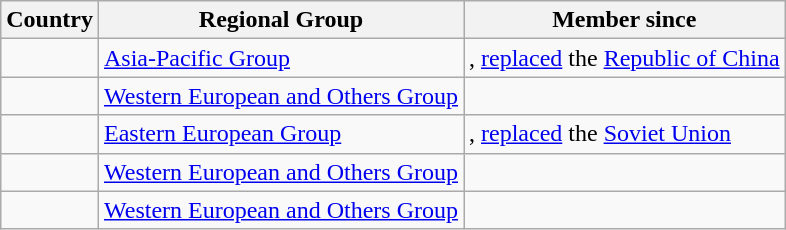<table class="sortable wikitable">
<tr>
<th>Country</th>
<th>Regional Group</th>
<th>Member since</th>
</tr>
<tr>
<td></td>
<td><a href='#'>Asia-Pacific Group</a></td>
<td>, <a href='#'>replaced</a> the <a href='#'>Republic of China</a></td>
</tr>
<tr>
<td></td>
<td><a href='#'>Western European and Others Group</a></td>
<td></td>
</tr>
<tr>
<td></td>
<td><a href='#'>Eastern European Group</a></td>
<td>, <a href='#'>replaced</a> the <a href='#'>Soviet Union</a></td>
</tr>
<tr>
<td></td>
<td><a href='#'>Western European and Others Group</a></td>
<td></td>
</tr>
<tr>
<td></td>
<td><a href='#'>Western European and Others Group</a></td>
<td></td>
</tr>
</table>
